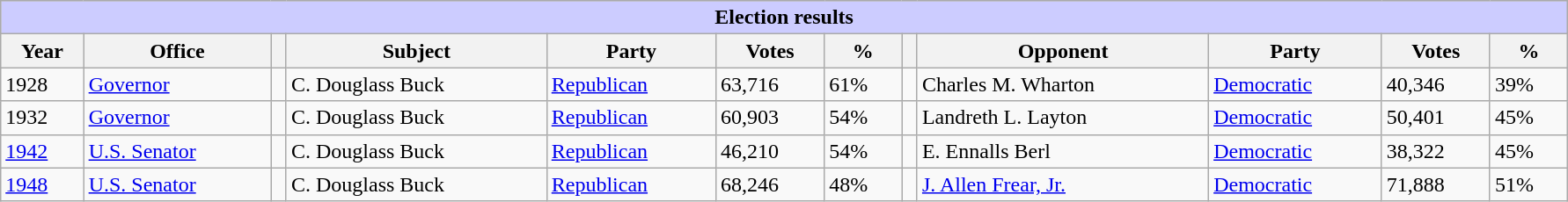<table class=wikitable style="width: 94%" style="text-align: center;" align="center">
<tr bgcolor=#cccccc>
<th colspan=12 style="background: #ccccff;">Election results</th>
</tr>
<tr>
<th><strong>Year</strong></th>
<th><strong>Office</strong></th>
<th></th>
<th><strong>Subject</strong></th>
<th><strong>Party</strong></th>
<th><strong>Votes</strong></th>
<th><strong>%</strong></th>
<th></th>
<th><strong>Opponent</strong></th>
<th><strong>Party</strong></th>
<th><strong>Votes</strong></th>
<th><strong>%</strong></th>
</tr>
<tr>
<td>1928</td>
<td><a href='#'>Governor</a></td>
<td></td>
<td>C. Douglass Buck</td>
<td><a href='#'>Republican</a></td>
<td>63,716</td>
<td>61%</td>
<td></td>
<td>Charles M. Wharton</td>
<td><a href='#'>Democratic</a></td>
<td>40,346</td>
<td>39%</td>
</tr>
<tr>
<td>1932</td>
<td><a href='#'>Governor</a></td>
<td></td>
<td>C. Douglass Buck</td>
<td><a href='#'>Republican</a></td>
<td>60,903</td>
<td>54%</td>
<td></td>
<td>Landreth L. Layton</td>
<td><a href='#'>Democratic</a></td>
<td>50,401</td>
<td>45%</td>
</tr>
<tr>
<td><a href='#'>1942</a></td>
<td><a href='#'>U.S. Senator</a></td>
<td></td>
<td>C. Douglass Buck</td>
<td><a href='#'>Republican</a></td>
<td>46,210</td>
<td>54%</td>
<td></td>
<td>E. Ennalls Berl</td>
<td><a href='#'>Democratic</a></td>
<td>38,322</td>
<td>45%</td>
</tr>
<tr>
<td><a href='#'>1948</a></td>
<td><a href='#'>U.S. Senator</a></td>
<td></td>
<td>C. Douglass Buck</td>
<td><a href='#'>Republican</a></td>
<td>68,246</td>
<td>48%</td>
<td></td>
<td><a href='#'>J. Allen Frear, Jr.</a></td>
<td><a href='#'>Democratic</a></td>
<td>71,888</td>
<td>51%</td>
</tr>
</table>
